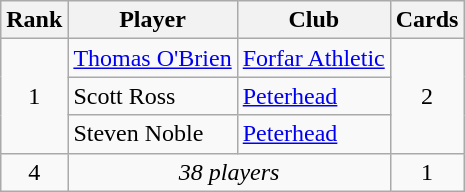<table class="wikitable" style="text-align:center">
<tr>
<th>Rank</th>
<th>Player</th>
<th>Club</th>
<th>Cards</th>
</tr>
<tr>
<td rowspan="3">1</td>
<td align="left"> <a href='#'>Thomas O'Brien</a></td>
<td align="left"><a href='#'>Forfar Athletic</a></td>
<td rowspan="3">2</td>
</tr>
<tr>
<td align="left"> Scott Ross</td>
<td align="left"><a href='#'>Peterhead</a></td>
</tr>
<tr>
<td align="left"> Steven Noble</td>
<td align="left"><a href='#'>Peterhead</a></td>
</tr>
<tr>
<td>4</td>
<td colspan="2"><em>38 players</em></td>
<td>1</td>
</tr>
</table>
